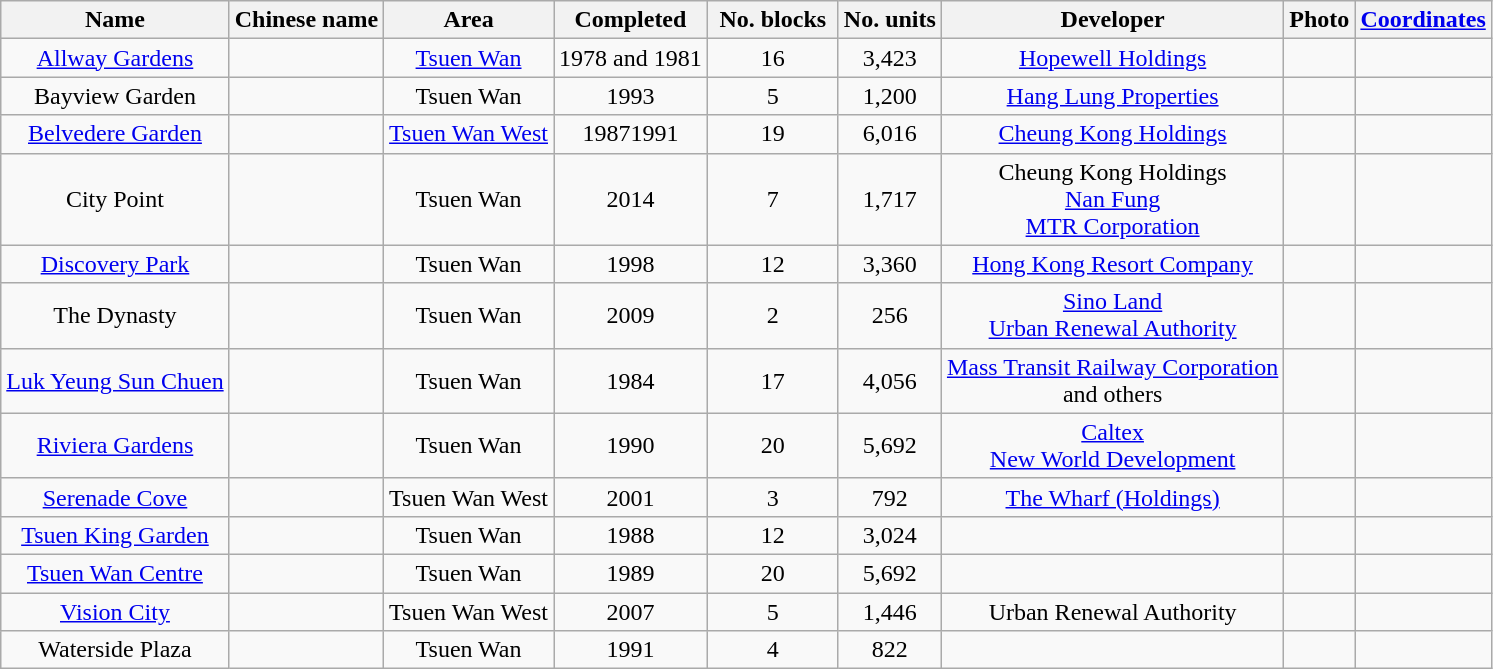<table class="wikitable sortable" style="text-align:center">
<tr>
<th>Name</th>
<th>Chinese name</th>
<th>Area</th>
<th>Completed</th>
<th style="width:80px;">No. blocks</th>
<th>No. units</th>
<th>Developer</th>
<th>Photo</th>
<th><a href='#'>Coordinates</a></th>
</tr>
<tr>
<td><a href='#'>Allway Gardens</a></td>
<td></td>
<td><a href='#'>Tsuen Wan</a></td>
<td>1978 and 1981</td>
<td>16</td>
<td>3,423</td>
<td><a href='#'>Hopewell Holdings</a></td>
<td></td>
<td></td>
</tr>
<tr>
<td>Bayview Garden</td>
<td></td>
<td>Tsuen Wan</td>
<td>1993</td>
<td>5</td>
<td>1,200</td>
<td><a href='#'>Hang Lung Properties</a></td>
<td></td>
<td></td>
</tr>
<tr>
<td><a href='#'>Belvedere Garden</a></td>
<td></td>
<td><a href='#'>Tsuen Wan West</a></td>
<td>19871991</td>
<td>19</td>
<td>6,016</td>
<td><a href='#'>Cheung Kong Holdings</a></td>
<td></td>
<td></td>
</tr>
<tr>
<td>City Point</td>
<td></td>
<td>Tsuen Wan</td>
<td>2014</td>
<td>7</td>
<td>1,717</td>
<td>Cheung Kong Holdings<br><a href='#'>Nan Fung</a><br><a href='#'>MTR Corporation</a></td>
<td></td>
<td></td>
</tr>
<tr>
<td><a href='#'>Discovery Park</a></td>
<td></td>
<td>Tsuen Wan</td>
<td>1998</td>
<td>12</td>
<td>3,360</td>
<td><a href='#'>Hong Kong Resort Company</a></td>
<td></td>
<td></td>
</tr>
<tr>
<td>The Dynasty</td>
<td></td>
<td>Tsuen Wan</td>
<td>2009</td>
<td>2</td>
<td>256</td>
<td><a href='#'>Sino Land</a><br><a href='#'>Urban Renewal Authority</a></td>
<td></td>
<td></td>
</tr>
<tr>
<td><a href='#'>Luk Yeung Sun Chuen</a></td>
<td></td>
<td>Tsuen Wan</td>
<td>1984</td>
<td>17</td>
<td>4,056</td>
<td><a href='#'>Mass Transit Railway Corporation</a><br>and others</td>
<td></td>
<td></td>
</tr>
<tr>
<td><a href='#'>Riviera Gardens</a></td>
<td></td>
<td>Tsuen Wan</td>
<td>1990</td>
<td>20</td>
<td>5,692</td>
<td><a href='#'>Caltex</a><br><a href='#'>New World Development</a></td>
<td></td>
<td></td>
</tr>
<tr>
<td><a href='#'>Serenade Cove</a></td>
<td></td>
<td>Tsuen Wan West</td>
<td>2001</td>
<td>3</td>
<td>792</td>
<td><a href='#'>The Wharf (Holdings)</a></td>
<td></td>
<td></td>
</tr>
<tr>
<td><a href='#'>Tsuen King Garden</a></td>
<td></td>
<td>Tsuen Wan</td>
<td>1988</td>
<td>12</td>
<td>3,024</td>
<td></td>
<td></td>
<td></td>
</tr>
<tr>
<td><a href='#'>Tsuen Wan Centre</a></td>
<td></td>
<td>Tsuen Wan</td>
<td>1989</td>
<td>20</td>
<td>5,692</td>
<td></td>
<td></td>
<td></td>
</tr>
<tr>
<td><a href='#'>Vision City</a></td>
<td></td>
<td>Tsuen Wan West</td>
<td>2007</td>
<td>5</td>
<td>1,446</td>
<td>Urban Renewal Authority</td>
<td></td>
<td></td>
</tr>
<tr>
<td>Waterside Plaza</td>
<td></td>
<td>Tsuen Wan</td>
<td>1991</td>
<td>4</td>
<td>822</td>
<td></td>
<td></td>
<td></td>
</tr>
</table>
